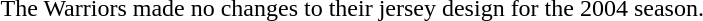<table>
<tr>
<td><br></td>
<td><br></td>
<td><br>The Warriors made no changes to their jersey design for the 2004 season.</td>
</tr>
</table>
